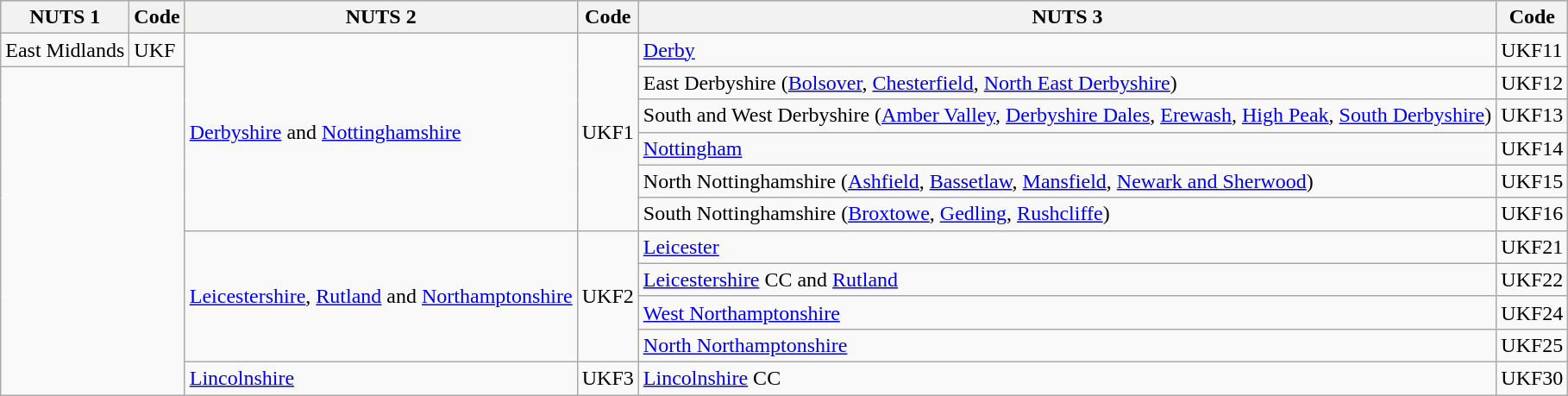<table class="wikitable">
<tr style="background:gold; text-align:left;">
<th>NUTS 1</th>
<th>Code</th>
<th>NUTS 2</th>
<th>Code</th>
<th>NUTS 3</th>
<th>Code</th>
</tr>
<tr>
<td>East Midlands</td>
<td>UKF</td>
<td rowspan=6><a href='#'>Derbyshire</a> and <a href='#'>Nottinghamshire</a></td>
<td rowspan=6>UKF1</td>
<td><a href='#'>Derby</a></td>
<td>UKF11</td>
</tr>
<tr>
<td rowspan="10" colspan="2" style="text-align:center;"></td>
<td>East Derbyshire (<a href='#'>Bolsover</a>, <a href='#'>Chesterfield</a>, <a href='#'>North East Derbyshire</a>)</td>
<td>UKF12</td>
</tr>
<tr>
<td>South and West Derbyshire (<a href='#'>Amber Valley</a>, <a href='#'>Derbyshire Dales</a>, <a href='#'>Erewash</a>, <a href='#'>High Peak</a>, <a href='#'>South Derbyshire</a>)</td>
<td>UKF13</td>
</tr>
<tr>
<td><a href='#'>Nottingham</a></td>
<td>UKF14</td>
</tr>
<tr>
<td>North Nottinghamshire (<a href='#'>Ashfield</a>, <a href='#'>Bassetlaw</a>, <a href='#'>Mansfield</a>, <a href='#'>Newark and Sherwood</a>)</td>
<td>UKF15</td>
</tr>
<tr>
<td>South Nottinghamshire (<a href='#'>Broxtowe</a>, <a href='#'>Gedling</a>, <a href='#'>Rushcliffe</a>)</td>
<td>UKF16</td>
</tr>
<tr>
<td rowspan=4><a href='#'>Leicestershire</a>, <a href='#'>Rutland</a> and <a href='#'>Northamptonshire</a></td>
<td rowspan=4>UKF2</td>
<td><a href='#'>Leicester</a></td>
<td>UKF21</td>
</tr>
<tr>
<td><a href='#'>Leicestershire</a> CC and <a href='#'>Rutland</a></td>
<td>UKF22</td>
</tr>
<tr>
<td><a href='#'>West Northamptonshire</a></td>
<td>UKF24</td>
</tr>
<tr>
<td><a href='#'>North Northamptonshire</a></td>
<td>UKF25</td>
</tr>
<tr>
<td><a href='#'>Lincolnshire</a></td>
<td>UKF3</td>
<td><a href='#'>Lincolnshire</a> CC</td>
<td>UKF30</td>
</tr>
</table>
